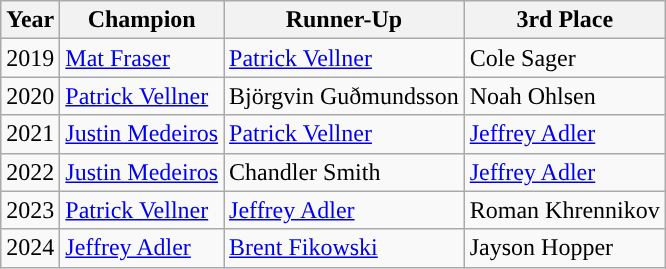<table class="wikitable" style="display: inline-table;">
<tr>
<th>Year</th>
<th>Champion</th>
<th>Runner-Up</th>
<th>3rd Place</th>
</tr>
<tr>
<td>2019</td>
<td> <a href='#'>Mat Fraser</a></td>
<td> <a href='#'>Patrick Vellner</a></td>
<td> Cole Sager</td>
</tr>
<tr>
<td>2020</td>
<td> <a href='#'>Patrick Vellner</a></td>
<td> Björgvin Guðmundsson</td>
<td> Noah Ohlsen</td>
</tr>
<tr>
<td>2021</td>
<td> <a href='#'>Justin Medeiros</a></td>
<td> <a href='#'>Patrick Vellner</a></td>
<td> <a href='#'>Jeffrey Adler</a></td>
</tr>
<tr>
<td>2022</td>
<td> <a href='#'>Justin Medeiros</a></td>
<td> Chandler Smith</td>
<td> <a href='#'>Jeffrey Adler</a></td>
</tr>
<tr>
<td>2023</td>
<td> <a href='#'>Patrick Vellner</a></td>
<td> <a href='#'>Jeffrey Adler</a></td>
<td> Roman Khrennikov</td>
</tr>
<tr>
<td>2024</td>
<td> <a href='#'>Jeffrey Adler</a></td>
<td> <a href='#'>Brent Fikowski</a></td>
<td> Jayson Hopper</td>
</tr>
</table>
